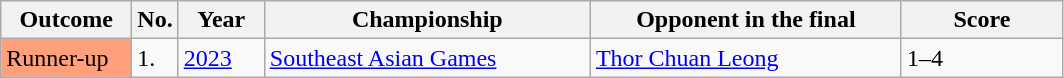<table class="sortable wikitable">
<tr>
<th width="80">Outcome</th>
<th width="20">No.</th>
<th width="50">Year</th>
<th width="210">Championship</th>
<th width="200">Opponent in the final</th>
<th width="100">Score</th>
</tr>
<tr>
<td style="background:#ffa07a;">Runner-up</td>
<td>1.</td>
<td><a href='#'>2023</a></td>
<td><a href='#'>Southeast Asian Games</a></td>
<td> <a href='#'>Thor Chuan Leong</a></td>
<td>1–4</td>
</tr>
</table>
